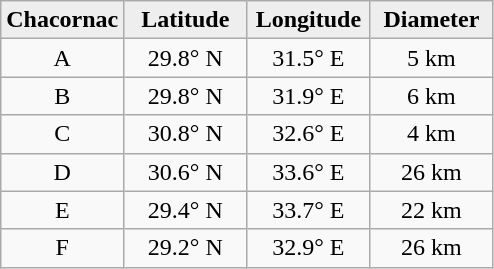<table class="wikitable">
<tr>
<th width="25%" style="background:#eeeeee;">Chacornac</th>
<th width="25%" style="background:#eeeeee;">Latitude</th>
<th width="25%" style="background:#eeeeee;">Longitude</th>
<th width="25%" style="background:#eeeeee;">Diameter</th>
</tr>
<tr>
<td align="center">A</td>
<td align="center">29.8° N</td>
<td align="center">31.5° E</td>
<td align="center">5 km</td>
</tr>
<tr>
<td align="center">B</td>
<td align="center">29.8° N</td>
<td align="center">31.9° E</td>
<td align="center">6 km</td>
</tr>
<tr>
<td align="center">C</td>
<td align="center">30.8° N</td>
<td align="center">32.6° E</td>
<td align="center">4 km</td>
</tr>
<tr>
<td align="center">D</td>
<td align="center">30.6° N</td>
<td align="center">33.6° E</td>
<td align="center">26 km</td>
</tr>
<tr>
<td align="center">E</td>
<td align="center">29.4° N</td>
<td align="center">33.7° E</td>
<td align="center">22 km</td>
</tr>
<tr>
<td align="center">F</td>
<td align="center">29.2° N</td>
<td align="center">32.9° E</td>
<td align="center">26 km</td>
</tr>
</table>
